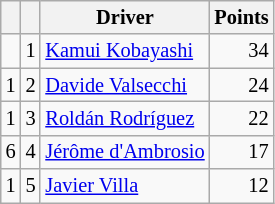<table class="wikitable" style="font-size: 85%;">
<tr>
<th></th>
<th></th>
<th>Driver</th>
<th>Points</th>
</tr>
<tr>
<td align="left"></td>
<td align="center">1</td>
<td> <a href='#'>Kamui Kobayashi</a></td>
<td align="right">34</td>
</tr>
<tr>
<td align="left"> 1</td>
<td align="center">2</td>
<td> <a href='#'>Davide Valsecchi</a></td>
<td align="right">24</td>
</tr>
<tr>
<td align="left"> 1</td>
<td align="center">3</td>
<td> <a href='#'>Roldán Rodríguez</a></td>
<td align="right">22</td>
</tr>
<tr>
<td align="left"> 6</td>
<td align="center">4</td>
<td> <a href='#'>Jérôme d'Ambrosio</a></td>
<td align="right">17</td>
</tr>
<tr>
<td align="left"> 1</td>
<td align="center">5</td>
<td> <a href='#'>Javier Villa</a></td>
<td align="right">12</td>
</tr>
</table>
